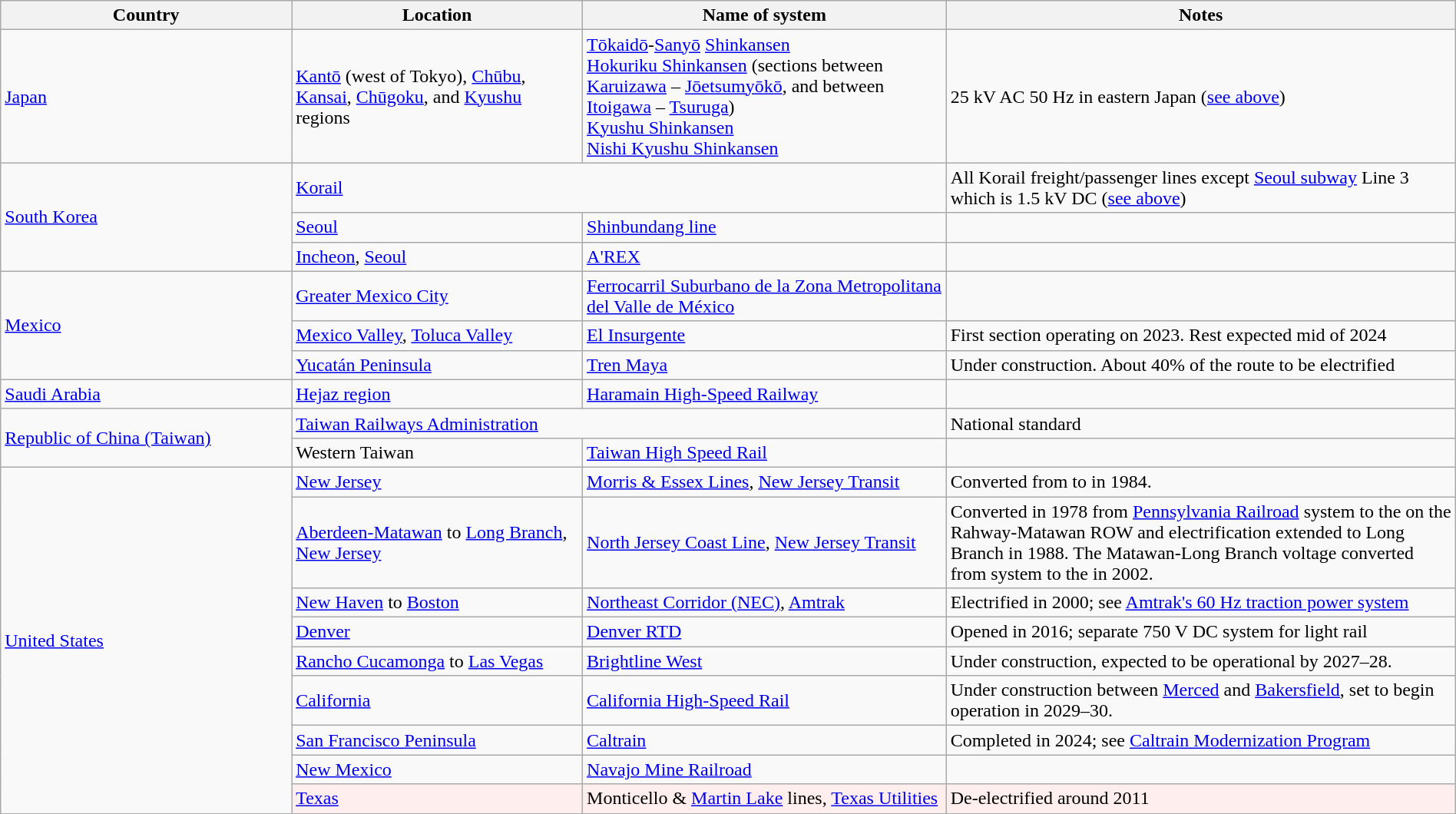<table class="wikitable" style="width:100%">
<tr>
<th style="width:20%">Country</th>
<th style="width:20%">Location</th>
<th style="width:25%">Name of system</th>
<th style="width:35%">Notes</th>
</tr>
<tr id="jp25-60">
<td><a href='#'>Japan</a></td>
<td><a href='#'>Kantō</a> (west of Tokyo), <a href='#'>Chūbu</a>, <a href='#'>Kansai</a>, <a href='#'>Chūgoku</a>, and <a href='#'>Kyushu</a> regions</td>
<td><a href='#'>Tōkaidō</a>-<a href='#'>Sanyō</a> <a href='#'>Shinkansen</a><br><a href='#'>Hokuriku Shinkansen</a> (sections between <a href='#'>Karuizawa</a> – <a href='#'>Jōetsumyōkō</a>, and between <a href='#'>Itoigawa</a> – <a href='#'>Tsuruga</a>)<br><a href='#'>Kyushu Shinkansen</a><br><a href='#'>Nishi Kyushu Shinkansen</a></td>
<td>25 kV AC 50 Hz in eastern Japan (<a href='#'>see above</a>)</td>
</tr>
<tr id="kr25-60">
<td rowspan="3"><a href='#'>South Korea</a></td>
<td colspan="2"><a href='#'>Korail</a></td>
<td>All Korail freight/passenger lines except <a href='#'>Seoul subway</a> Line 3 which is 1.5 kV DC (<a href='#'>see above</a>)</td>
</tr>
<tr>
<td><a href='#'>Seoul</a></td>
<td><a href='#'>Shinbundang line</a></td>
<td></td>
</tr>
<tr>
<td><a href='#'>Incheon</a>, <a href='#'>Seoul</a></td>
<td><a href='#'>A'REX</a></td>
<td></td>
</tr>
<tr>
<td rowspan="3"><a href='#'>Mexico</a></td>
<td><a href='#'>Greater Mexico City</a></td>
<td><a href='#'>Ferrocarril Suburbano de la Zona Metropolitana del Valle de México</a></td>
<td></td>
</tr>
<tr>
<td><a href='#'>Mexico Valley</a>, <a href='#'>Toluca Valley</a></td>
<td><a href='#'>El Insurgente</a></td>
<td>First section operating on 2023. Rest expected mid of 2024</td>
</tr>
<tr>
<td><a href='#'>Yucatán Peninsula</a></td>
<td><a href='#'>Tren Maya</a></td>
<td>Under construction. About 40% of the route to be electrified </td>
</tr>
<tr>
<td><a href='#'>Saudi Arabia</a></td>
<td><a href='#'>Hejaz region</a></td>
<td><a href='#'>Haramain High-Speed Railway</a></td>
<td></td>
</tr>
<tr>
<td rowspan="2"><a href='#'>Republic of China (Taiwan)</a></td>
<td colspan="2"><a href='#'>Taiwan Railways Administration</a></td>
<td>National standard</td>
</tr>
<tr>
<td>Western Taiwan</td>
<td><a href='#'>Taiwan High Speed Rail</a></td>
<td></td>
</tr>
<tr>
<td rowspan="9"><a href='#'>United States</a></td>
<td><a href='#'>New Jersey</a></td>
<td><a href='#'>Morris & Essex Lines</a>, <a href='#'>New Jersey Transit</a></td>
<td>Converted from  to  in 1984.</td>
</tr>
<tr>
<td><a href='#'>Aberdeen-Matawan</a> to <a href='#'>Long Branch</a>, <a href='#'>New Jersey</a></td>
<td><a href='#'>North Jersey Coast Line</a>, <a href='#'>New Jersey Transit</a></td>
<td>Converted in 1978 from <a href='#'>Pennsylvania Railroad</a>  system to the  on the Rahway-Matawan ROW and  electrification extended to Long Branch in 1988. The Matawan-Long Branch voltage converted from  system to the  in 2002.</td>
</tr>
<tr>
<td><a href='#'>New Haven</a> to <a href='#'>Boston</a></td>
<td><a href='#'>Northeast Corridor (NEC)</a>, <a href='#'>Amtrak</a></td>
<td>Electrified in 2000; see <a href='#'>Amtrak's 60 Hz traction power system</a></td>
</tr>
<tr>
<td><a href='#'>Denver</a></td>
<td><a href='#'>Denver RTD</a></td>
<td>Opened in 2016; separate 750 V DC system for light rail</td>
</tr>
<tr>
<td><a href='#'>Rancho Cucamonga</a> to <a href='#'>Las Vegas</a></td>
<td><a href='#'>Brightline West</a></td>
<td>Under construction, expected to be operational by 2027–28.</td>
</tr>
<tr>
<td><a href='#'>California</a></td>
<td><a href='#'>California High-Speed Rail</a></td>
<td>Under construction between <a href='#'>Merced</a> and <a href='#'>Bakersfield</a>, set to begin operation in 2029–30.</td>
</tr>
<tr>
<td><a href='#'>San Francisco Peninsula</a></td>
<td><a href='#'>Caltrain</a></td>
<td>Completed in 2024; see <a href='#'>Caltrain Modernization Program</a></td>
</tr>
<tr>
<td><a href='#'>New Mexico</a></td>
<td><a href='#'>Navajo Mine Railroad</a></td>
<td></td>
</tr>
<tr style="background:#fee">
<td><a href='#'>Texas</a></td>
<td>Monticello & <a href='#'>Martin Lake</a> lines, <a href='#'>Texas Utilities</a></td>
<td>De-electrified around 2011</td>
</tr>
</table>
